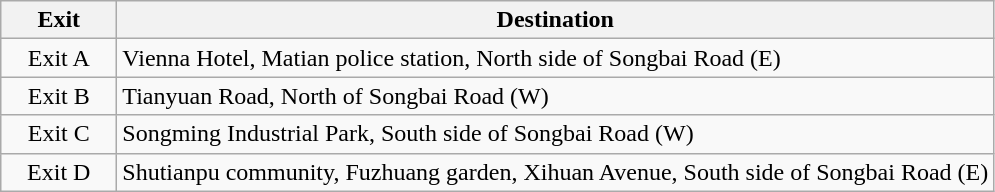<table class="wikitable">
<tr>
<th style="width:70px">Exit</th>
<th>Destination</th>
</tr>
<tr>
<td align="center">Exit A</td>
<td>Vienna Hotel, Matian police station, North side of Songbai Road (E)</td>
</tr>
<tr>
<td align="center">Exit B</td>
<td>Tianyuan Road, North of Songbai Road (W)</td>
</tr>
<tr>
<td align="center">Exit C</td>
<td>Songming Industrial Park, South side of Songbai Road (W)</td>
</tr>
<tr>
<td align="center">Exit D</td>
<td>Shutianpu community, Fuzhuang garden, Xihuan Avenue, South side of Songbai Road (E)</td>
</tr>
</table>
